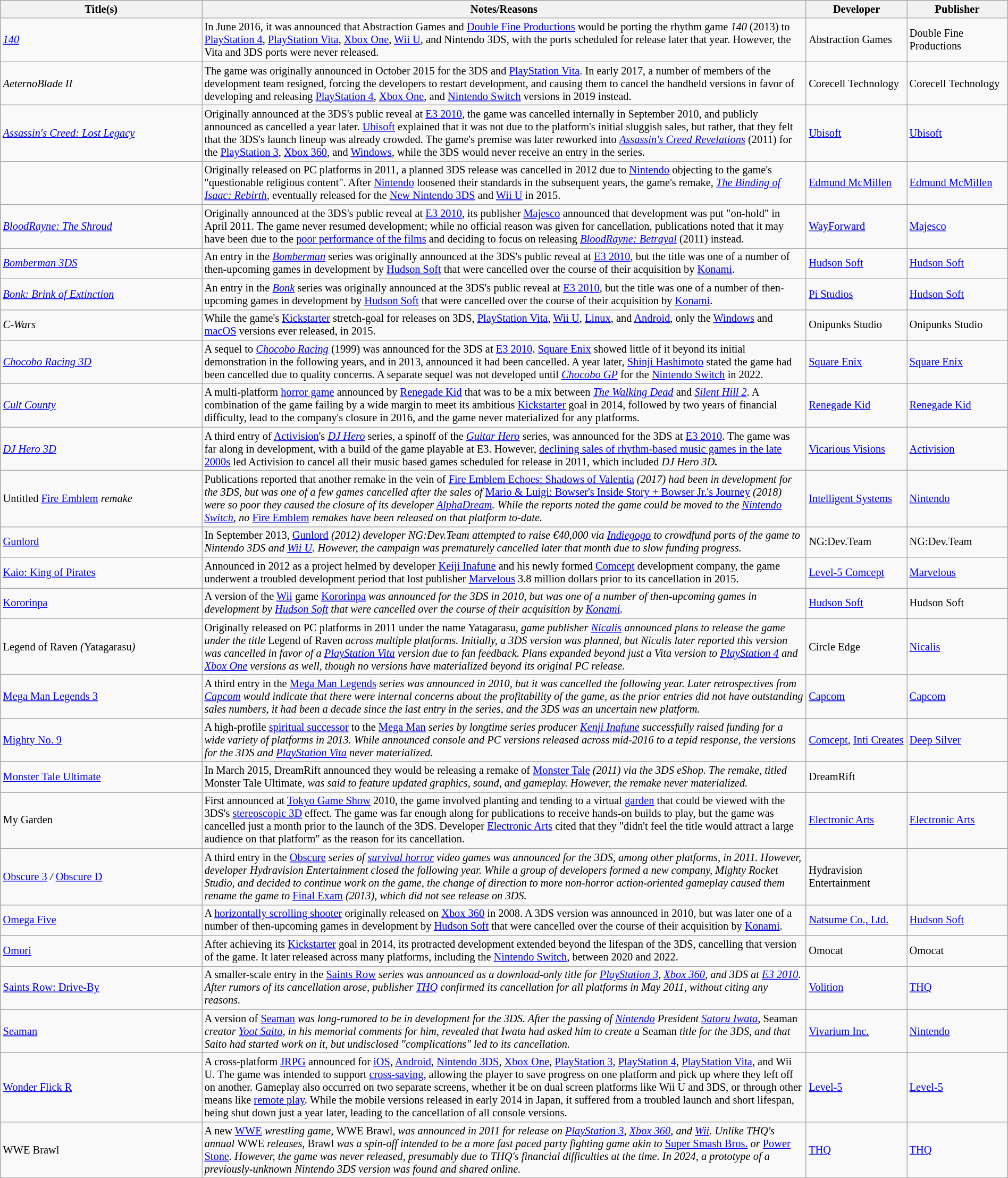<table class="wikitable sortable" id="softwarelist" style="width:100%; font-size:85%;">
<tr>
<th width=20%>Title(s)</th>
<th width=60% class="unsortable">Notes/Reasons</th>
<th width=10%>Developer</th>
<th width=10%>Publisher</th>
</tr>
<tr>
<td id="0–9"><em><a href='#'>140</a></em></td>
<td>In June 2016, it was announced that Abstraction Games and <a href='#'>Double Fine Productions</a> would be porting the rhythm game <em>140</em> (2013) to <a href='#'>PlayStation 4</a>, <a href='#'>PlayStation Vita</a>, <a href='#'>Xbox One</a>, <a href='#'>Wii U</a>, and Nintendo 3DS, with the ports scheduled for release later that year. However, the Vita and 3DS ports were never released.</td>
<td>Abstraction Games</td>
<td>Double Fine Productions</td>
</tr>
<tr>
<td id="A"><em>AeternoBlade II</em></td>
<td>The game was originally announced in October 2015 for the 3DS and <a href='#'>PlayStation Vita</a>. In early 2017, a number of members of the development team resigned, forcing the developers to restart development, and causing them to cancel the handheld versions in favor of developing and releasing <a href='#'>PlayStation 4</a>, <a href='#'>Xbox One</a>, and <a href='#'>Nintendo Switch</a> versions in 2019 instead.</td>
<td>Corecell Technology</td>
<td>Corecell Technology</td>
</tr>
<tr>
<td><em><a href='#'>Assassin's Creed: Lost Legacy</a></em></td>
<td>Originally announced at the 3DS's public reveal at <a href='#'>E3 2010</a>, the game was cancelled internally in September 2010, and publicly announced as cancelled a year later. <a href='#'>Ubisoft</a> explained that it was not due to the platform's initial sluggish sales, but rather, that they felt that the 3DS's launch lineup was already crowded. The game's premise was later reworked into  <em><a href='#'>Assassin's Creed Revelations</a></em> (2011) for the <a href='#'>PlayStation 3</a>, <a href='#'>Xbox 360</a>, and <a href='#'>Windows</a>, while the 3DS would never receive an entry in the series.</td>
<td><a href='#'>Ubisoft</a></td>
<td><a href='#'>Ubisoft</a></td>
</tr>
<tr>
<td id="B"></td>
<td>Originally released on PC platforms in 2011, a planned 3DS release was cancelled in 2012 due to <a href='#'>Nintendo</a> objecting to the game's "questionable religious content". After <a href='#'>Nintendo</a> loosened their standards in the subsequent years, the game's remake, <em><a href='#'>The Binding of Isaac: Rebirth</a></em>, eventually released for the <a href='#'>New Nintendo 3DS</a> and <a href='#'>Wii U</a> in 2015.</td>
<td><a href='#'>Edmund McMillen</a></td>
<td><a href='#'>Edmund McMillen</a></td>
</tr>
<tr>
<td><em><a href='#'>BloodRayne: The Shroud</a></em></td>
<td>Originally announced at the 3DS's public reveal at <a href='#'>E3 2010</a>, its publisher <a href='#'>Majesco</a> announced that development was put "on-hold" in April 2011. The game never resumed development; while no official reason was given for cancellation, publications noted that it may have been due to the <a href='#'>poor performance of the films</a> and deciding to focus on releasing <em><a href='#'>BloodRayne: Betrayal</a></em> (2011) instead.</td>
<td><a href='#'>WayForward</a></td>
<td><a href='#'>Majesco</a></td>
</tr>
<tr>
<td><em><a href='#'>Bomberman 3DS</a></em></td>
<td>An entry in the <em><a href='#'>Bomberman</a></em> series was originally announced at the 3DS's public reveal at <a href='#'>E3 2010</a>, but the title was one of a number of then-upcoming games in development by <a href='#'>Hudson Soft</a> that were cancelled over the course of their acquisition by <a href='#'>Konami</a>.</td>
<td><a href='#'>Hudson Soft</a></td>
<td><a href='#'>Hudson Soft</a></td>
</tr>
<tr>
<td><em><a href='#'>Bonk: Brink of Extinction</a></em></td>
<td>An entry in the <em><a href='#'>Bonk</a></em> series was originally announced at the 3DS's public reveal at <a href='#'>E3 2010</a>, but the title was one of a number of then-upcoming games in development by <a href='#'>Hudson Soft</a> that were cancelled over the course of their acquisition by <a href='#'>Konami</a>.</td>
<td><a href='#'>Pi Studios</a></td>
<td><a href='#'>Hudson Soft</a></td>
</tr>
<tr>
<td id="C"><em>C-Wars</em></td>
<td>While the game's <a href='#'>Kickstarter</a> stretch-goal for releases on 3DS, <a href='#'>PlayStation Vita</a>, <a href='#'>Wii U</a>, <a href='#'>Linux</a>, and <a href='#'>Android</a>, only the <a href='#'>Windows</a> and <a href='#'>macOS</a> versions ever released, in 2015.</td>
<td>Onipunks Studio</td>
<td>Onipunks Studio</td>
</tr>
<tr>
<td><em><a href='#'>Chocobo Racing 3D</a></em></td>
<td>A sequel to <em><a href='#'>Chocobo Racing</a></em> (1999) was announced for the 3DS at <a href='#'>E3 2010</a>. <a href='#'>Square Enix</a> showed little of it beyond its initial demonstration in the following years, and in 2013, announced it had been cancelled. A year later, <a href='#'>Shinji Hashimoto</a> stated the game had been cancelled due to quality concerns. A separate sequel was not developed until <em><a href='#'>Chocobo GP</a></em> for the <a href='#'>Nintendo Switch</a> in 2022.</td>
<td><a href='#'>Square Enix</a></td>
<td><a href='#'>Square Enix</a></td>
</tr>
<tr>
<td><em><a href='#'>Cult County</a></em></td>
<td>A multi-platform <a href='#'>horror game</a> announced by <a href='#'>Renegade Kid</a> that was to be a mix between <em><a href='#'>The Walking Dead</a></em> and <em><a href='#'>Silent Hill 2</a></em>. A combination of the game failing by a wide margin to meet its ambitious <a href='#'>Kickstarter</a> goal in 2014, followed by two  years of financial difficulty, lead to the company's closure in 2016, and the game never materialized for any platforms.</td>
<td><a href='#'>Renegade Kid</a></td>
<td><a href='#'>Renegade Kid</a></td>
</tr>
<tr>
<td id="D"><em><a href='#'>DJ Hero 3D</a></em></td>
<td>A third entry of <a href='#'>Activision</a>'s <em><a href='#'>DJ Hero</a></em> series, a spinoff of the <em><a href='#'>Guitar Hero</a></em> series, was announced for the 3DS at <a href='#'>E3 2010</a>. The game was far along in development, with a build of the game playable at E3. However, <a href='#'>declining sales of rhythm-based music games in the late 2000s</a> led Activision to cancel all their music based games scheduled for release in 2011, which included <em>DJ Hero 3D<strong>.</td>
<td><a href='#'>Vicarious Visions</a></td>
<td><a href='#'>Activision</a></td>
</tr>
<tr>
<td id="F">Untitled </em><a href='#'>Fire Emblem</a><em> remake</td>
<td>Publications reported that another remake in the vein of </em><a href='#'>Fire Emblem Echoes: Shadows of Valentia</a><em> (2017) had been in development for the 3DS, but was one of a few games cancelled after the sales of </em><a href='#'>Mario & Luigi: Bowser's Inside Story + Bowser Jr.'s Journey</a><em> (2018) were so poor they caused the closure of its developer <a href='#'>AlphaDream</a>. While the reports noted the game could be moved to the <a href='#'>Nintendo Switch</a>, no </em><a href='#'>Fire Emblem</a><em> remakes have been released on that platform to-date.</td>
<td><a href='#'>Intelligent Systems</a></td>
<td><a href='#'>Nintendo</a></td>
</tr>
<tr>
<td id="G"></em><a href='#'>Gunlord</a><em></td>
<td>In September 2013, </em><a href='#'>Gunlord</a><em> (2012) developer NG:Dev.Team attempted to raise €40,000 via <a href='#'>Indiegogo</a> to crowdfund ports of the game to Nintendo 3DS and <a href='#'>Wii U</a>. However, the campaign was prematurely cancelled later that month due to slow funding progress.</td>
<td>NG:Dev.Team</td>
<td>NG:Dev.Team</td>
</tr>
<tr>
<td id="K"></em><a href='#'>Kaio: King of Pirates</a><em></td>
<td>Announced in 2012 as a project helmed by developer <a href='#'>Keiji Inafune</a> and his newly formed <a href='#'>Comcept</a> development company, the game underwent a troubled development period that lost publisher <a href='#'>Marvelous</a> 3.8 million dollars prior to its cancellation in 2015.</td>
<td><a href='#'>Level-5 Comcept</a></td>
<td><a href='#'>Marvelous</a></td>
</tr>
<tr>
<td></em><a href='#'>Kororinpa</a><em></td>
<td>A version of the <a href='#'>Wii</a> game </em><a href='#'>Kororinpa</a><em> was announced for the 3DS in 2010, but was one of a number of then-upcoming games in development by <a href='#'>Hudson Soft</a> that were cancelled over the course of their acquisition by <a href='#'>Konami</a>.</td>
<td><a href='#'>Hudson Soft</a></td>
<td>Hudson Soft</td>
</tr>
<tr>
<td id="L"></em>Legend of Raven<em> (</em>Yatagarasu<em>)</td>
<td>Originally released on PC platforms in 2011 under the name </em>Yatagarasu<em>, game publisher <a href='#'>Nicalis</a> announced plans to release the game under the title </em>Legend of Raven<em> across multiple platforms. Initially, a 3DS version was planned, but Nicalis later reported this version was cancelled in favor of a <a href='#'>PlayStation Vita</a> version due to fan feedback. Plans expanded beyond just a Vita version to <a href='#'>PlayStation 4</a> and <a href='#'>Xbox One</a> versions as well, though no versions have materialized beyond its original PC release.</td>
<td>Circle Edge</td>
<td><a href='#'>Nicalis</a></td>
</tr>
<tr>
<td id="M"></em><a href='#'>Mega Man Legends 3</a><em></td>
<td>A third entry in the </em><a href='#'>Mega Man Legends</a><em> series was announced in 2010, but it was cancelled the following year. Later retrospectives from <a href='#'>Capcom</a> would indicate that there were internal concerns about the profitability of the game, as the prior entries did not have outstanding sales numbers, it had been a decade since the last entry in the series, and the 3DS was an uncertain new platform.</td>
<td><a href='#'>Capcom</a></td>
<td><a href='#'>Capcom</a></td>
</tr>
<tr>
<td></em><a href='#'>Mighty No. 9</a><em></td>
<td>A high-profile <a href='#'>spiritual successor</a> to the </em><a href='#'>Mega Man</a><em> series by longtime series producer <a href='#'>Kenji Inafune</a> successfully raised funding for a wide variety of platforms in 2013. While announced console and PC versions released across mid-2016 to a tepid response, the versions for the 3DS and <a href='#'>PlayStation Vita</a> never materialized.</td>
<td><a href='#'>Comcept</a>, <a href='#'>Inti Creates</a></td>
<td><a href='#'>Deep Silver</a></td>
</tr>
<tr>
<td></em><a href='#'>Monster Tale Ultimate</a><em></td>
<td>In March 2015, DreamRift announced they would be releasing a remake of </em><a href='#'>Monster Tale</a><em> (2011) via the 3DS eShop. The remake, titled </em>Monster Tale Ultimate<em>, was said to feature updated graphics, sound, and gameplay. However, the remake never materialized.</td>
<td>DreamRift</td>
<td></td>
</tr>
<tr>
<td></em>My Garden<em></td>
<td>First announced at <a href='#'>Tokyo Game Show</a> 2010, the game involved planting and tending to a virtual <a href='#'>garden</a> that could be viewed with the 3DS's <a href='#'>stereoscopic 3D</a> effect. The game was far enough along for publications to receive hands-on builds to play, but the game was cancelled just a month prior to the launch of the 3DS. Developer <a href='#'>Electronic Arts</a> cited that they "didn't feel the title would attract a large audience on that platform" as the reason for its cancellation.</td>
<td><a href='#'>Electronic Arts</a></td>
<td><a href='#'>Electronic Arts</a></td>
</tr>
<tr>
<td id="O"></em><a href='#'>Obscure 3</a><em> / </em><a href='#'>Obscure D</a><em></td>
<td>A third entry in the </em><a href='#'>Obscure</a><em> series of <a href='#'>survival horror</a> video games was announced for the 3DS, among other platforms, in 2011. However, developer Hydravision Entertainment closed the following year. While a group of developers formed a new company, Mighty Rocket Studio, and decided to continue work on the game, the change of direction to more non-horror action-oriented gameplay caused them rename the game to </em><a href='#'>Final Exam</a><em> (2013), which did not see release on 3DS.</td>
<td>Hydravision Entertainment</td>
<td></td>
</tr>
<tr>
<td></em><a href='#'>Omega Five</a><em></td>
<td>A <a href='#'>horizontally scrolling shooter</a> originally released on <a href='#'>Xbox 360</a> in 2008. A 3DS version was announced in 2010, but was later one of a number of then-upcoming games in development by <a href='#'>Hudson Soft</a> that were cancelled over the course of their acquisition by <a href='#'>Konami</a>.</td>
<td><a href='#'>Natsume Co., Ltd.</a></td>
<td><a href='#'>Hudson Soft</a></td>
</tr>
<tr>
<td></em><a href='#'>Omori</a><em></td>
<td>After achieving its <a href='#'>Kickstarter</a> goal in 2014, its protracted development extended beyond the lifespan of the 3DS, cancelling that version of the game. It later released across many platforms, including the <a href='#'>Nintendo Switch</a>, between 2020 and 2022.</td>
<td>Omocat</td>
<td>Omocat</td>
</tr>
<tr>
<td id="S"></em><a href='#'>Saints Row: Drive-By</a><em></td>
<td>A smaller-scale entry in the </em><a href='#'>Saints Row</a><em> series was announced as a download-only title for <a href='#'>PlayStation 3</a>, <a href='#'>Xbox 360</a>, and 3DS at <a href='#'>E3 2010</a>. After rumors of its cancellation arose, publisher <a href='#'>THQ</a> confirmed its cancellation for all platforms in May 2011, without citing any reasons.</td>
<td><a href='#'>Volition</a></td>
<td><a href='#'>THQ</a></td>
</tr>
<tr>
<td></em><a href='#'>Seaman</a><em></td>
<td>A version of </em><a href='#'>Seaman</a><em> was long-rumored to be in development for the 3DS. After the passing of <a href='#'>Nintendo</a> President <a href='#'>Satoru Iwata</a>, </em>Seaman<em> creator <a href='#'>Yoot Saito</a>, in his memorial comments for him, revealed that Iwata had asked him to create a  </em>Seaman<em> title for the 3DS, and that Saito had started work on it, but undisclosed "complications" led to its cancellation.</td>
<td><a href='#'>Vivarium Inc.</a></td>
<td><a href='#'>Nintendo</a></td>
</tr>
<tr>
<td id="W"></em><a href='#'>Wonder Flick R</a><em></td>
<td>A cross-platform <a href='#'>JRPG</a> announced for <a href='#'>iOS</a>, <a href='#'>Android</a>, <a href='#'>Nintendo 3DS</a>, <a href='#'>Xbox One</a>, <a href='#'>PlayStation 3</a>, <a href='#'>PlayStation 4</a>, <a href='#'>PlayStation Vita</a>, and Wii U. The game was intended to support <a href='#'>cross-saving</a>, allowing the player to save progress on one platform and pick up where they left off on another. Gameplay also occurred on two separate screens, whether it be on dual screen platforms like Wii U and 3DS, or through other means like <a href='#'>remote play</a>. While the mobile versions released in early 2014 in Japan, it suffered from a troubled launch and short lifespan, being shut down just a year later, leading to the cancellation of all console versions.</td>
<td><a href='#'>Level-5</a></td>
<td><a href='#'>Level-5</a></td>
</tr>
<tr>
<td></em>WWE Brawl<em></td>
<td>A new </em><a href='#'>WWE</a><em> wrestling game, </em>WWE Brawl<em>, was announced in 2011 for release on <a href='#'>PlayStation 3</a>, <a href='#'>Xbox 360</a>, and <a href='#'>Wii</a>. Unlike THQ's annual </em>WWE<em> releases, </em>Brawl<em> was a spin-off intended to be a more fast paced party fighting game akin to </em><a href='#'>Super Smash Bros.</a><em> or </em><a href='#'>Power Stone</a><em>. However, the game was never released, presumably due to THQ's financial difficulties at the time. In 2024, a prototype of a previously-unknown Nintendo 3DS version was found and shared online.</td>
<td><a href='#'>THQ</a></td>
<td><a href='#'>THQ</a></td>
</tr>
</table>
